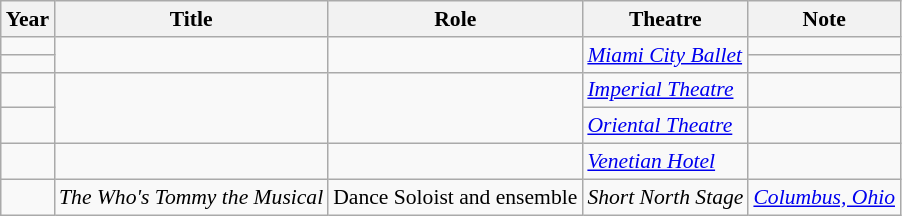<table class="wikitable" style="font-size: 90%;">
<tr>
<th>Year</th>
<th>Title</th>
<th>Role</th>
<th>Theatre</th>
<th>Note</th>
</tr>
<tr>
<td rowspan="1"></td>
<td rowspan="2"></td>
<td rowspan="2"></td>
<td rowspan="2"><em><a href='#'>Miami City Ballet</a></em></td>
<td></td>
</tr>
<tr>
<td rowspan="1"></td>
<td></td>
</tr>
<tr>
<td rowspan="1"></td>
<td rowspan="2"></td>
<td rowspan="2"></td>
<td><em><a href='#'>Imperial Theatre</a></em></td>
<td></td>
</tr>
<tr>
<td rowspan="1"></td>
<td><a href='#'><em>Oriental Theatre</em></a></td>
<td></td>
</tr>
<tr>
<td rowspan="1"></td>
<td rowspan="1"></td>
<td rowspan="1"></td>
<td><em><a href='#'>Venetian Hotel</a></em></td>
<td></td>
</tr>
<tr>
<td rowspan="1"></td>
<td><em>The Who's Tommy the Musical</em></td>
<td>Dance Soloist and ensemble</td>
<td><em>Short North Stage</em></td>
<td><em><a href='#'>Columbus, Ohio</a></em></td>
</tr>
</table>
